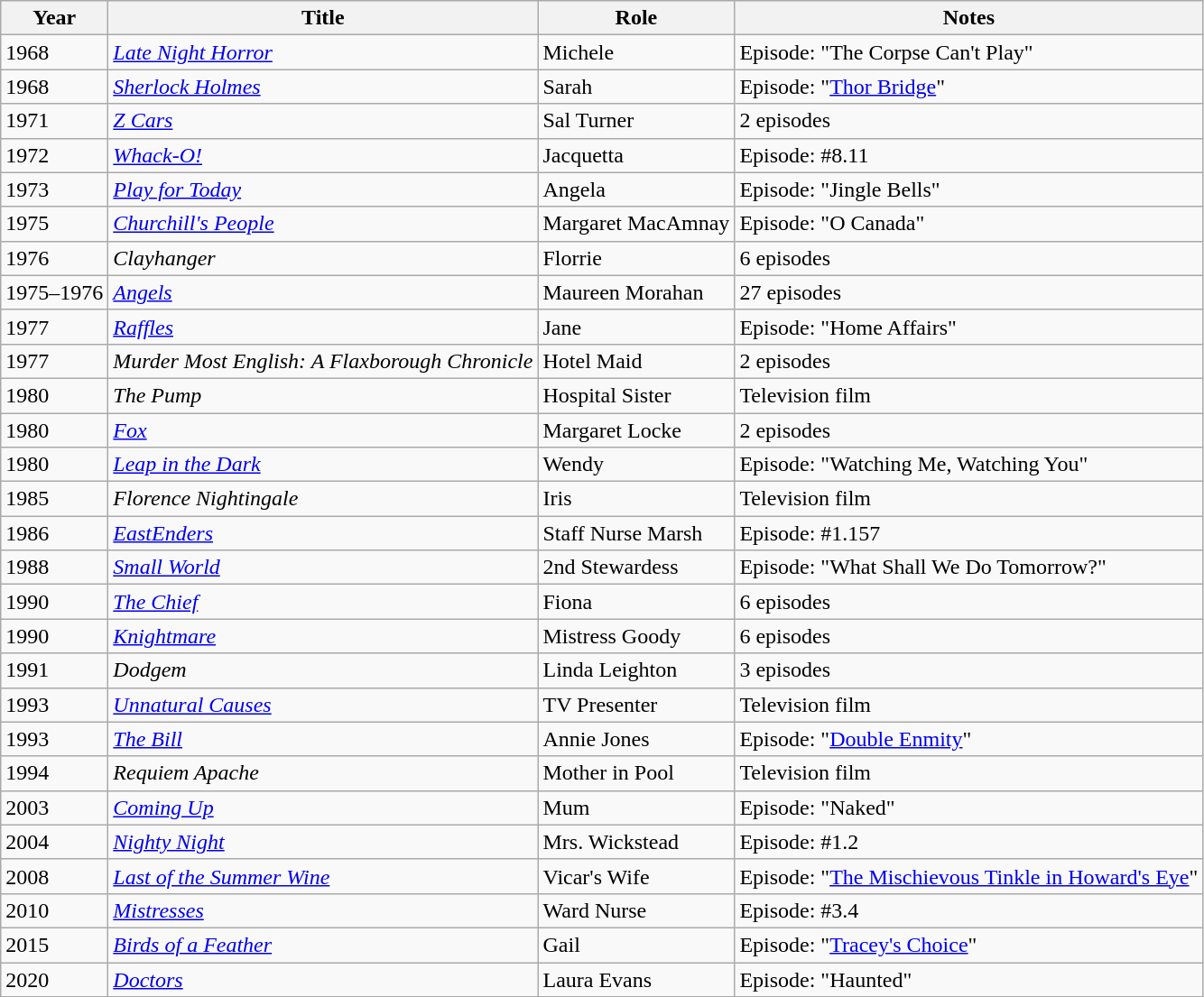<table class="wikitable sortable">
<tr>
<th>Year</th>
<th>Title</th>
<th>Role</th>
<th class="unsortable">Notes</th>
</tr>
<tr>
<td>1968</td>
<td><em><a href='#'>Late Night Horror</a></em></td>
<td>Michele</td>
<td>Episode: "The Corpse Can't Play"</td>
</tr>
<tr>
<td>1968</td>
<td><em><a href='#'>Sherlock Holmes</a></em></td>
<td>Sarah</td>
<td>Episode: "<a href='#'>Thor Bridge</a>"</td>
</tr>
<tr>
<td>1971</td>
<td><em><a href='#'>Z Cars</a></em></td>
<td>Sal Turner</td>
<td>2 episodes</td>
</tr>
<tr>
<td>1972</td>
<td><em><a href='#'>Whack-O!</a></em></td>
<td>Jacquetta</td>
<td>Episode: #8.11</td>
</tr>
<tr>
<td>1973</td>
<td><em><a href='#'>Play for Today</a></em></td>
<td>Angela</td>
<td>Episode: "Jingle Bells"</td>
</tr>
<tr>
<td>1975</td>
<td><em><a href='#'>Churchill's People</a></em></td>
<td>Margaret MacAmnay</td>
<td>Episode: "O Canada"</td>
</tr>
<tr>
<td>1976</td>
<td><em>Clayhanger</em></td>
<td>Florrie</td>
<td>6 episodes</td>
</tr>
<tr>
<td>1975–1976</td>
<td><em><a href='#'>Angels</a></em></td>
<td>Maureen Morahan</td>
<td>27 episodes</td>
</tr>
<tr>
<td>1977</td>
<td><em><a href='#'>Raffles</a></em></td>
<td>Jane</td>
<td>Episode: "Home Affairs"</td>
</tr>
<tr>
<td>1977</td>
<td><em>Murder Most English: A Flaxborough Chronicle</em></td>
<td>Hotel Maid</td>
<td>2 episodes</td>
</tr>
<tr>
<td>1980</td>
<td><em>The Pump</em></td>
<td>Hospital Sister</td>
<td>Television film</td>
</tr>
<tr>
<td>1980</td>
<td><em><a href='#'>Fox</a></em></td>
<td>Margaret Locke</td>
<td>2 episodes</td>
</tr>
<tr>
<td>1980</td>
<td><em><a href='#'>Leap in the Dark</a></em></td>
<td>Wendy</td>
<td>Episode: "Watching Me, Watching You"</td>
</tr>
<tr>
<td>1985</td>
<td><em>Florence Nightingale</em></td>
<td>Iris</td>
<td>Television film</td>
</tr>
<tr>
<td>1986</td>
<td><em><a href='#'>EastEnders</a></em></td>
<td>Staff Nurse Marsh</td>
<td>Episode: #1.157</td>
</tr>
<tr>
<td>1988</td>
<td><em><a href='#'>Small World</a></em></td>
<td>2nd Stewardess</td>
<td>Episode: "What Shall We Do Tomorrow?"</td>
</tr>
<tr>
<td>1990</td>
<td><em><a href='#'>The Chief</a></em></td>
<td>Fiona</td>
<td>6 episodes</td>
</tr>
<tr>
<td>1990</td>
<td><em><a href='#'>Knightmare</a></em></td>
<td>Mistress Goody</td>
<td>6 episodes</td>
</tr>
<tr>
<td>1991</td>
<td><em>Dodgem</em></td>
<td>Linda Leighton</td>
<td>3 episodes</td>
</tr>
<tr>
<td>1993</td>
<td><em><a href='#'>Unnatural Causes</a></em></td>
<td>TV Presenter</td>
<td>Television film</td>
</tr>
<tr>
<td>1993</td>
<td><em><a href='#'>The Bill</a></em></td>
<td>Annie Jones</td>
<td>Episode: "<a href='#'>Double Enmity</a>"</td>
</tr>
<tr>
<td>1994</td>
<td><em>Requiem Apache</em></td>
<td>Mother in Pool</td>
<td>Television film</td>
</tr>
<tr>
<td>2003</td>
<td><em><a href='#'>Coming Up</a></em></td>
<td>Mum</td>
<td>Episode: "Naked"</td>
</tr>
<tr>
<td>2004</td>
<td><em><a href='#'>Nighty Night</a></em></td>
<td>Mrs. Wickstead</td>
<td>Episode: #1.2</td>
</tr>
<tr>
<td>2008</td>
<td><em><a href='#'>Last of the Summer Wine</a></em></td>
<td>Vicar's Wife</td>
<td>Episode: "<a href='#'>The Mischievous Tinkle in Howard's Eye</a>"</td>
</tr>
<tr>
<td>2010</td>
<td><em><a href='#'>Mistresses</a></em></td>
<td>Ward Nurse</td>
<td>Episode: #3.4</td>
</tr>
<tr>
<td>2015</td>
<td><em><a href='#'>Birds of a Feather</a></em></td>
<td>Gail</td>
<td>Episode: "<a href='#'>Tracey's Choice</a>"</td>
</tr>
<tr>
<td>2020</td>
<td><em><a href='#'>Doctors</a></em></td>
<td>Laura Evans</td>
<td>Episode: "Haunted"</td>
</tr>
</table>
